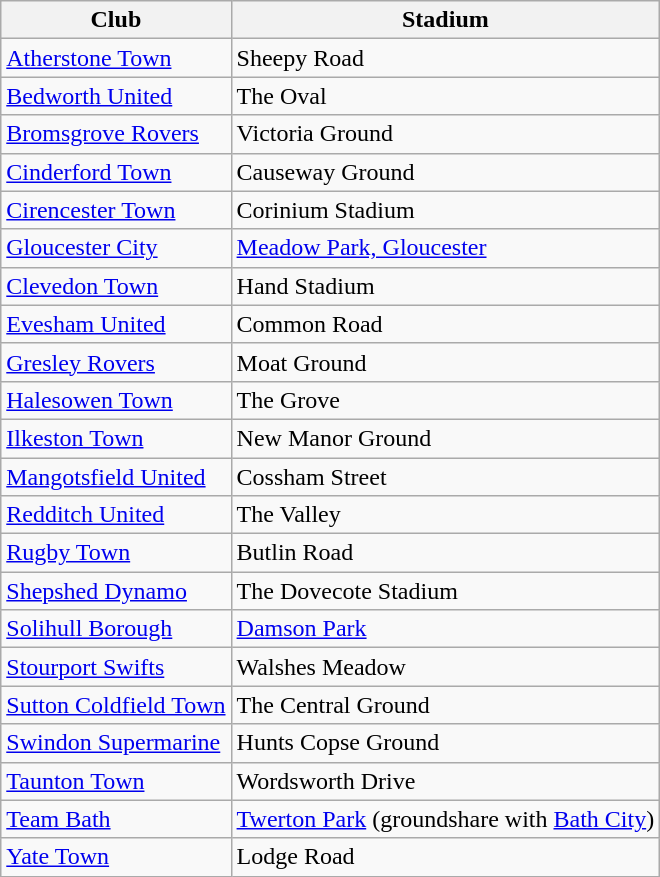<table class="wikitable sortable">
<tr>
<th>Club</th>
<th>Stadium</th>
</tr>
<tr>
<td><a href='#'>Atherstone Town</a></td>
<td>Sheepy Road</td>
</tr>
<tr>
<td><a href='#'>Bedworth United</a></td>
<td>The Oval</td>
</tr>
<tr>
<td><a href='#'>Bromsgrove Rovers</a></td>
<td>Victoria Ground</td>
</tr>
<tr>
<td><a href='#'>Cinderford Town</a></td>
<td>Causeway Ground</td>
</tr>
<tr>
<td><a href='#'>Cirencester Town</a></td>
<td>Corinium Stadium</td>
</tr>
<tr>
<td><a href='#'>Gloucester City</a></td>
<td><a href='#'>Meadow Park, Gloucester</a></td>
</tr>
<tr>
<td><a href='#'>Clevedon Town</a></td>
<td>Hand Stadium</td>
</tr>
<tr>
<td><a href='#'>Evesham United</a></td>
<td>Common Road</td>
</tr>
<tr>
<td><a href='#'>Gresley Rovers</a></td>
<td>Moat Ground</td>
</tr>
<tr>
<td><a href='#'>Halesowen Town</a></td>
<td>The Grove</td>
</tr>
<tr>
<td><a href='#'>Ilkeston Town</a></td>
<td>New Manor Ground</td>
</tr>
<tr>
<td><a href='#'>Mangotsfield United</a></td>
<td>Cossham Street</td>
</tr>
<tr>
<td><a href='#'>Redditch United</a></td>
<td>The Valley</td>
</tr>
<tr>
<td><a href='#'>Rugby Town</a></td>
<td>Butlin Road</td>
</tr>
<tr>
<td><a href='#'>Shepshed Dynamo</a></td>
<td>The Dovecote Stadium</td>
</tr>
<tr>
<td><a href='#'>Solihull Borough</a></td>
<td><a href='#'>Damson Park</a></td>
</tr>
<tr>
<td><a href='#'>Stourport Swifts</a></td>
<td>Walshes Meadow</td>
</tr>
<tr>
<td><a href='#'>Sutton Coldfield Town</a></td>
<td>The Central Ground</td>
</tr>
<tr>
<td><a href='#'>Swindon Supermarine</a></td>
<td>Hunts Copse Ground</td>
</tr>
<tr>
<td><a href='#'>Taunton Town</a></td>
<td>Wordsworth Drive</td>
</tr>
<tr>
<td><a href='#'>Team Bath</a></td>
<td><a href='#'>Twerton Park</a> (groundshare with <a href='#'>Bath City</a>)</td>
</tr>
<tr>
<td><a href='#'>Yate Town</a></td>
<td>Lodge Road</td>
</tr>
</table>
